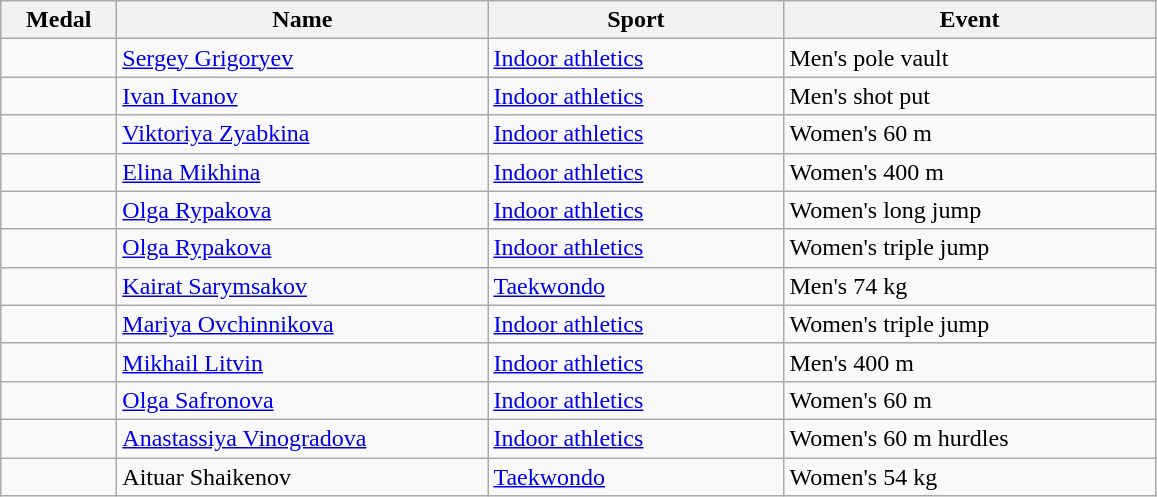<table class="wikitable sortable" style="text-align:left;">
<tr>
<th width="70">Medal</th>
<th width="240">Name</th>
<th width="190">Sport</th>
<th width="240">Event</th>
</tr>
<tr>
<td></td>
<td><a href='#'>Sergey Grigoryev</a></td>
<td><a href='#'>Indoor athletics</a></td>
<td>Men's pole vault</td>
</tr>
<tr>
<td></td>
<td><a href='#'>Ivan Ivanov</a></td>
<td><a href='#'>Indoor athletics</a></td>
<td>Men's shot put</td>
</tr>
<tr>
<td></td>
<td><a href='#'>Viktoriya Zyabkina</a></td>
<td><a href='#'>Indoor athletics</a></td>
<td>Women's 60 m</td>
</tr>
<tr>
<td></td>
<td><a href='#'>Elina Mikhina</a></td>
<td><a href='#'>Indoor athletics</a></td>
<td>Women's 400 m</td>
</tr>
<tr>
<td></td>
<td><a href='#'>Olga Rypakova</a></td>
<td><a href='#'>Indoor athletics</a></td>
<td>Women's long jump</td>
</tr>
<tr>
<td></td>
<td><a href='#'>Olga Rypakova</a></td>
<td><a href='#'>Indoor athletics</a></td>
<td>Women's triple jump</td>
</tr>
<tr>
<td></td>
<td><a href='#'>Kairat Sarymsakov</a></td>
<td><a href='#'>Taekwondo</a></td>
<td>Men's 74 kg</td>
</tr>
<tr>
<td></td>
<td><a href='#'>Mariya Ovchinnikova</a></td>
<td><a href='#'>Indoor athletics</a></td>
<td>Women's triple jump</td>
</tr>
<tr>
<td></td>
<td><a href='#'>Mikhail Litvin</a></td>
<td><a href='#'>Indoor athletics</a></td>
<td>Men's 400 m</td>
</tr>
<tr>
<td></td>
<td><a href='#'>Olga Safronova</a></td>
<td><a href='#'>Indoor athletics</a></td>
<td>Women's 60 m</td>
</tr>
<tr>
<td></td>
<td><a href='#'>Anastassiya Vinogradova</a></td>
<td><a href='#'>Indoor athletics</a></td>
<td>Women's 60 m hurdles</td>
</tr>
<tr>
<td></td>
<td>Aituar Shaikenov</td>
<td><a href='#'>Taekwondo</a></td>
<td>Women's 54 kg</td>
</tr>
</table>
